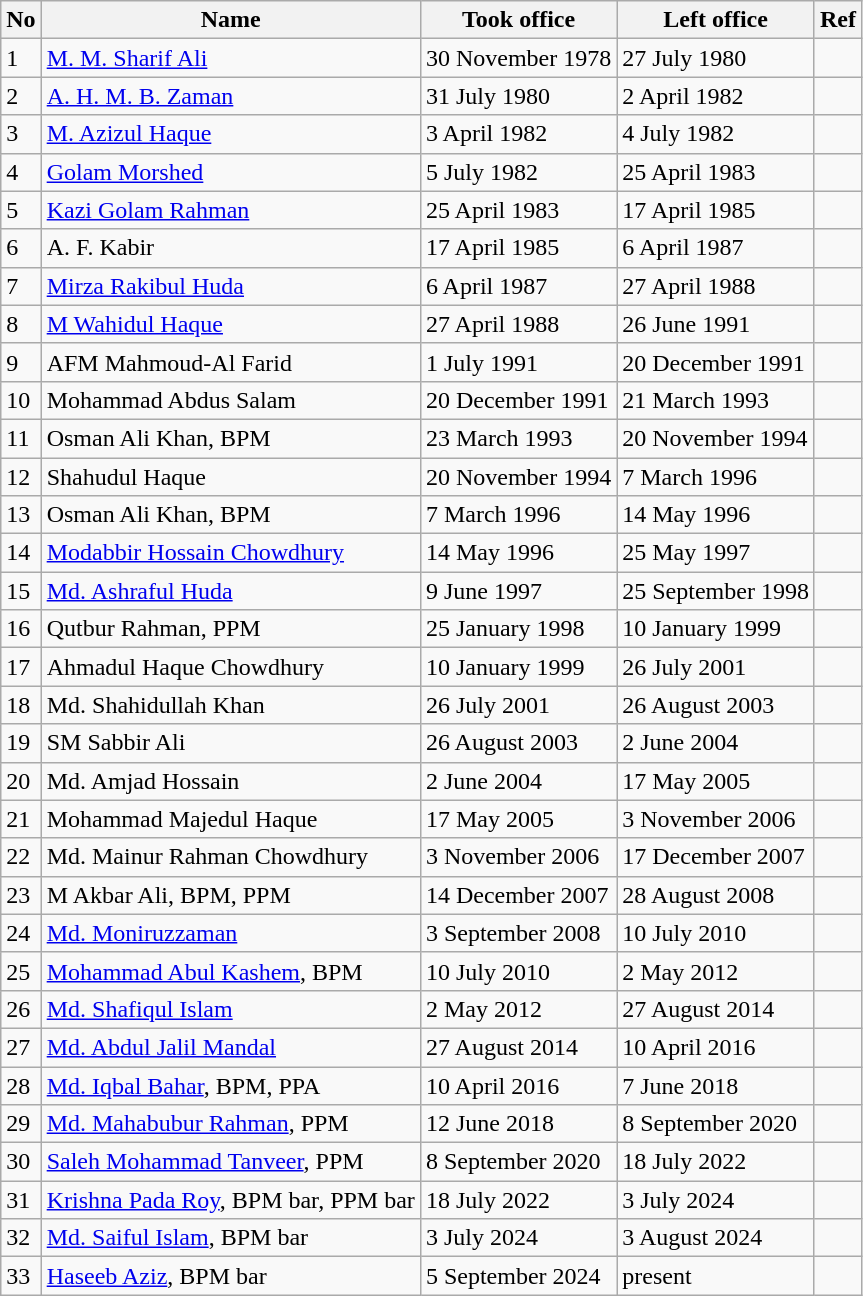<table class="wikitable sortable">
<tr>
<th>No</th>
<th>Name</th>
<th>Took office</th>
<th>Left office</th>
<th>Ref</th>
</tr>
<tr>
<td>1</td>
<td><a href='#'>M. M. Sharif Ali</a></td>
<td>30 November 1978</td>
<td>27 July 1980</td>
<td></td>
</tr>
<tr>
<td>2</td>
<td><a href='#'>A. H. M. B. Zaman</a></td>
<td>31 July 1980</td>
<td>2 April 1982</td>
<td></td>
</tr>
<tr>
<td>3</td>
<td><a href='#'>M. Azizul Haque</a></td>
<td>3 April 1982</td>
<td>4 July 1982</td>
<td></td>
</tr>
<tr>
<td>4</td>
<td><a href='#'>Golam Morshed</a></td>
<td>5 July 1982</td>
<td>25 April 1983</td>
<td></td>
</tr>
<tr>
<td>5</td>
<td><a href='#'>Kazi Golam Rahman</a></td>
<td>25 April 1983</td>
<td>17 April 1985</td>
<td></td>
</tr>
<tr>
<td>6</td>
<td>A. F. Kabir</td>
<td>17 April 1985</td>
<td>6 April 1987</td>
<td></td>
</tr>
<tr>
<td>7</td>
<td><a href='#'>Mirza Rakibul Huda</a></td>
<td>6 April 1987</td>
<td>27 April 1988</td>
<td></td>
</tr>
<tr>
<td>8</td>
<td><a href='#'>M Wahidul Haque</a></td>
<td>27 April 1988</td>
<td>26 June 1991</td>
<td></td>
</tr>
<tr>
<td>9</td>
<td>AFM Mahmoud-Al Farid</td>
<td>1 July 1991</td>
<td>20 December 1991</td>
<td></td>
</tr>
<tr>
<td>10</td>
<td>Mohammad Abdus Salam</td>
<td>20 December 1991</td>
<td>21 March 1993</td>
<td></td>
</tr>
<tr>
<td>11</td>
<td>Osman Ali Khan, BPM</td>
<td>23 March 1993</td>
<td>20 November 1994</td>
<td></td>
</tr>
<tr>
<td>12</td>
<td>Shahudul Haque</td>
<td>20 November 1994</td>
<td>7 March 1996</td>
<td></td>
</tr>
<tr>
<td>13</td>
<td>Osman Ali Khan, BPM</td>
<td>7 March 1996</td>
<td>14 May 1996</td>
<td></td>
</tr>
<tr>
<td>14</td>
<td><a href='#'>Modabbir Hossain Chowdhury</a></td>
<td>14 May 1996</td>
<td>25 May 1997</td>
<td></td>
</tr>
<tr>
<td>15</td>
<td><a href='#'>Md. Ashraful Huda</a></td>
<td>9 June 1997</td>
<td>25 September 1998</td>
<td></td>
</tr>
<tr>
<td>16</td>
<td>Qutbur Rahman, PPM</td>
<td>25 January 1998</td>
<td>10 January 1999</td>
<td></td>
</tr>
<tr>
<td>17</td>
<td>Ahmadul Haque Chowdhury</td>
<td>10 January 1999</td>
<td>26 July 2001</td>
<td></td>
</tr>
<tr>
<td>18</td>
<td>Md. Shahidullah Khan</td>
<td>26 July 2001</td>
<td>26 August 2003</td>
<td></td>
</tr>
<tr>
<td>19</td>
<td>SM Sabbir Ali</td>
<td>26 August 2003</td>
<td>2 June 2004</td>
<td></td>
</tr>
<tr>
<td>20</td>
<td>Md. Amjad Hossain</td>
<td>2 June 2004</td>
<td>17 May 2005</td>
<td></td>
</tr>
<tr>
<td>21</td>
<td>Mohammad Majedul Haque</td>
<td>17 May 2005</td>
<td>3 November 2006</td>
<td></td>
</tr>
<tr>
<td>22</td>
<td>Md. Mainur Rahman Chowdhury</td>
<td>3 November 2006</td>
<td>17 December 2007</td>
<td></td>
</tr>
<tr>
<td>23</td>
<td>M Akbar Ali, BPM, PPM</td>
<td>14 December 2007</td>
<td>28 August 2008</td>
<td></td>
</tr>
<tr>
<td>24</td>
<td><a href='#'>Md. Moniruzzaman</a></td>
<td>3 September 2008</td>
<td>10 July 2010</td>
<td></td>
</tr>
<tr>
<td>25</td>
<td><a href='#'>Mohammad Abul Kashem</a>, BPM</td>
<td>10 July 2010</td>
<td>2 May 2012</td>
<td></td>
</tr>
<tr>
<td>26</td>
<td><a href='#'>Md. Shafiqul Islam</a></td>
<td>2 May 2012</td>
<td>27 August 2014</td>
<td></td>
</tr>
<tr>
<td>27</td>
<td><a href='#'>Md. Abdul Jalil Mandal</a></td>
<td>27 August 2014</td>
<td>10 April 2016</td>
<td></td>
</tr>
<tr>
<td>28</td>
<td><a href='#'>Md. Iqbal Bahar</a>, BPM, PPA</td>
<td>10 April 2016</td>
<td>7 June 2018</td>
<td></td>
</tr>
<tr>
<td>29</td>
<td><a href='#'>Md. Mahabubur Rahman</a>, PPM</td>
<td>12 June 2018</td>
<td>8 September 2020</td>
<td></td>
</tr>
<tr>
<td>30</td>
<td><a href='#'>Saleh Mohammad Tanveer</a>, PPM</td>
<td>8 September 2020</td>
<td>18 July 2022</td>
<td></td>
</tr>
<tr>
<td>31</td>
<td><a href='#'>Krishna Pada Roy</a>, BPM bar, PPM bar</td>
<td>18 July 2022</td>
<td>3 July 2024</td>
<td></td>
</tr>
<tr>
<td>32</td>
<td><a href='#'>Md. Saiful Islam</a>, BPM bar</td>
<td>3 July 2024</td>
<td>3 August 2024</td>
<td></td>
</tr>
<tr>
<td>33</td>
<td><a href='#'>Haseeb Aziz</a>, BPM bar</td>
<td>5 September 2024</td>
<td>present</td>
<td></td>
</tr>
</table>
